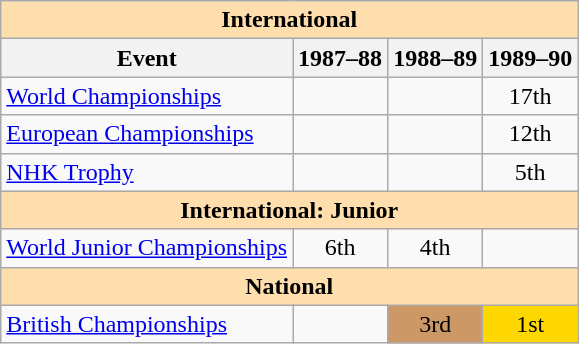<table class="wikitable" style="text-align:center">
<tr>
<th style="background-color: #ffdead; " colspan=4 align=center>International</th>
</tr>
<tr>
<th>Event</th>
<th>1987–88</th>
<th>1988–89</th>
<th>1989–90</th>
</tr>
<tr>
<td align=left><a href='#'>World Championships</a></td>
<td></td>
<td></td>
<td>17th</td>
</tr>
<tr>
<td align=left><a href='#'>European Championships</a></td>
<td></td>
<td></td>
<td>12th</td>
</tr>
<tr>
<td align=left><a href='#'>NHK Trophy</a></td>
<td></td>
<td></td>
<td>5th</td>
</tr>
<tr>
<th style="background-color: #ffdead; " colspan=4 align=center>International: Junior</th>
</tr>
<tr>
<td align=left><a href='#'>World Junior Championships</a></td>
<td>6th</td>
<td>4th</td>
<td></td>
</tr>
<tr>
<th style="background-color: #ffdead; " colspan=4 align=center>National</th>
</tr>
<tr>
<td align=left><a href='#'>British Championships</a></td>
<td></td>
<td bgcolor=cc9966>3rd</td>
<td bgcolor=gold>1st</td>
</tr>
</table>
